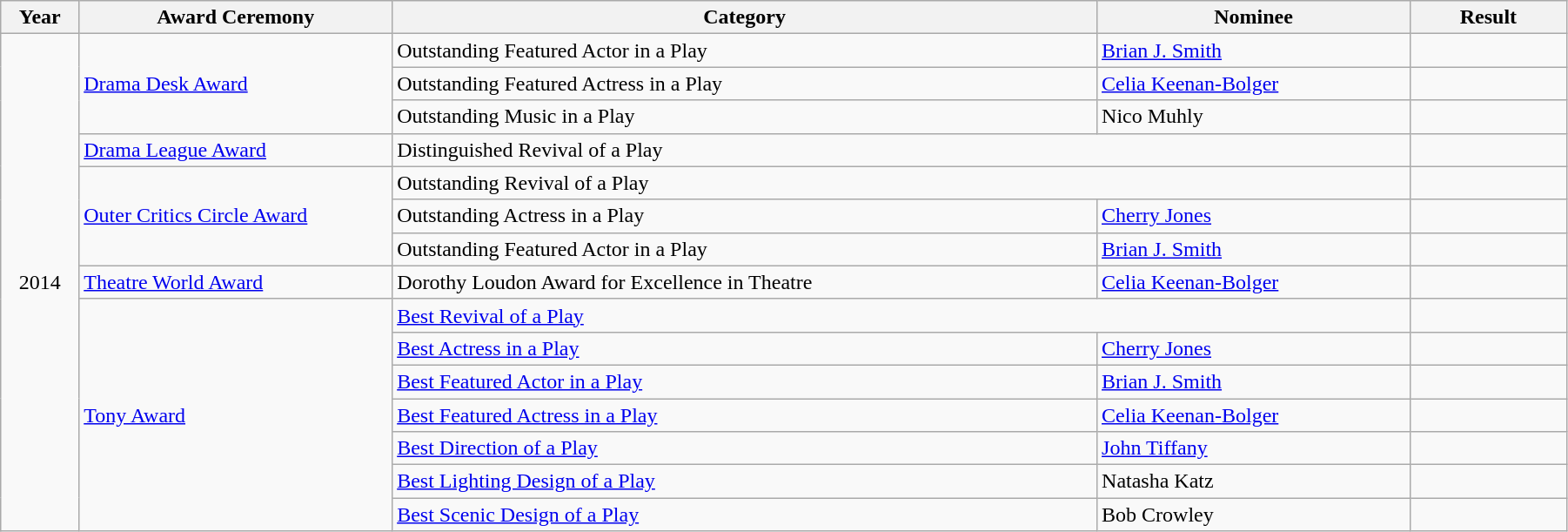<table class="wikitable" width="95%">
<tr>
<th width="5%">Year</th>
<th width="20%">Award Ceremony</th>
<th width="45%">Category</th>
<th width="20%">Nominee</th>
<th width="10%">Result</th>
</tr>
<tr>
<td align="center" rowspan="15">2014</td>
<td rowspan="3"><a href='#'>Drama Desk Award</a></td>
<td>Outstanding Featured Actor in a Play</td>
<td><a href='#'>Brian J. Smith</a></td>
<td></td>
</tr>
<tr>
<td>Outstanding Featured Actress in a Play</td>
<td><a href='#'>Celia Keenan-Bolger</a></td>
<td></td>
</tr>
<tr>
<td>Outstanding Music in a Play</td>
<td>Nico Muhly</td>
<td></td>
</tr>
<tr>
<td><a href='#'>Drama League Award</a></td>
<td colspan="2">Distinguished Revival of a Play</td>
<td></td>
</tr>
<tr>
<td rowspan="3"><a href='#'>Outer Critics Circle Award</a></td>
<td colspan="2">Outstanding Revival of a Play</td>
<td></td>
</tr>
<tr>
<td>Outstanding Actress in a Play</td>
<td><a href='#'>Cherry Jones</a></td>
<td></td>
</tr>
<tr>
<td>Outstanding Featured Actor in a Play</td>
<td><a href='#'>Brian J. Smith</a></td>
<td></td>
</tr>
<tr>
<td><a href='#'>Theatre World Award</a></td>
<td>Dorothy Loudon Award for Excellence in Theatre</td>
<td><a href='#'>Celia Keenan-Bolger</a></td>
<td></td>
</tr>
<tr>
<td rowspan="7"><a href='#'>Tony Award</a></td>
<td colspan="2"><a href='#'>Best Revival of a Play</a></td>
<td></td>
</tr>
<tr>
<td><a href='#'>Best Actress in a Play</a></td>
<td><a href='#'>Cherry Jones</a></td>
<td></td>
</tr>
<tr>
<td><a href='#'>Best Featured Actor in a Play</a></td>
<td><a href='#'>Brian J. Smith</a></td>
<td></td>
</tr>
<tr>
<td><a href='#'>Best Featured Actress in a Play</a></td>
<td><a href='#'>Celia Keenan-Bolger</a></td>
<td></td>
</tr>
<tr>
<td><a href='#'>Best Direction of a Play</a></td>
<td><a href='#'>John Tiffany</a></td>
<td></td>
</tr>
<tr>
<td><a href='#'>Best Lighting Design of a Play</a></td>
<td>Natasha Katz</td>
<td></td>
</tr>
<tr>
<td><a href='#'>Best Scenic Design of a Play</a></td>
<td>Bob Crowley</td>
<td></td>
</tr>
</table>
